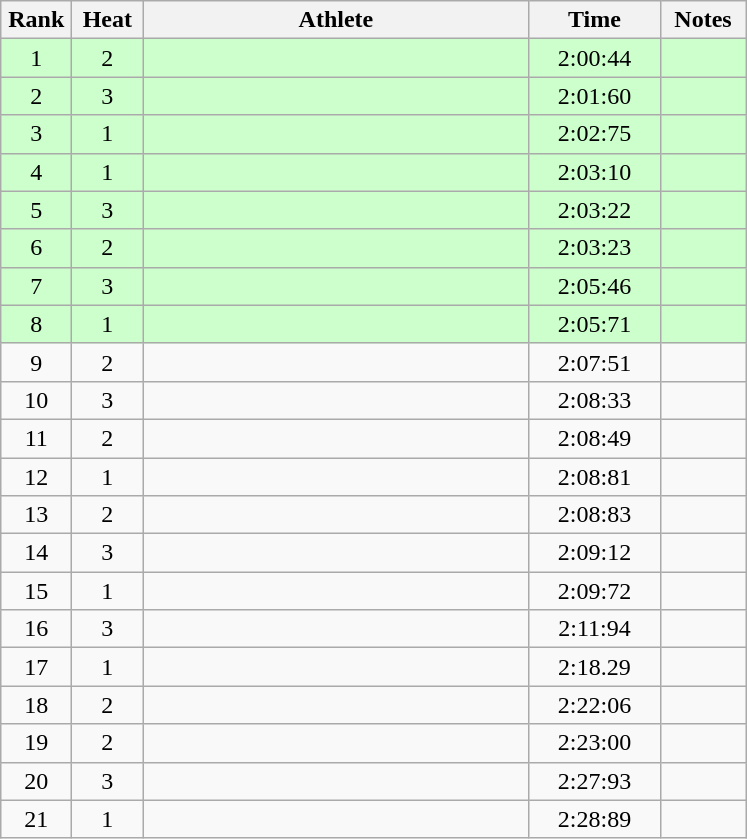<table class="wikitable" style="text-align:center">
<tr>
<th width=40>Rank</th>
<th width=40>Heat</th>
<th width=250>Athlete</th>
<th width=80>Time</th>
<th width=50>Notes</th>
</tr>
<tr bgcolor="ccffcc">
<td>1</td>
<td>2</td>
<td align=left></td>
<td>2:00:44</td>
<td></td>
</tr>
<tr bgcolor="ccffcc">
<td>2</td>
<td>3</td>
<td align=left></td>
<td>2:01:60</td>
<td></td>
</tr>
<tr bgcolor="ccffcc">
<td>3</td>
<td>1</td>
<td align=left></td>
<td>2:02:75</td>
<td></td>
</tr>
<tr bgcolor="ccffcc">
<td>4</td>
<td>1</td>
<td align=left></td>
<td>2:03:10</td>
<td></td>
</tr>
<tr bgcolor="ccffcc">
<td>5</td>
<td>3</td>
<td align=left></td>
<td>2:03:22</td>
<td></td>
</tr>
<tr bgcolor="ccffcc">
<td>6</td>
<td>2</td>
<td align=left></td>
<td>2:03:23</td>
<td></td>
</tr>
<tr bgcolor="ccffcc">
<td>7</td>
<td>3</td>
<td align=left></td>
<td>2:05:46</td>
<td></td>
</tr>
<tr bgcolor="ccffcc">
<td>8</td>
<td>1</td>
<td align=left></td>
<td>2:05:71</td>
<td></td>
</tr>
<tr>
<td>9</td>
<td>2</td>
<td align=left></td>
<td>2:07:51</td>
<td></td>
</tr>
<tr>
<td>10</td>
<td>3</td>
<td align=left></td>
<td>2:08:33</td>
<td></td>
</tr>
<tr>
<td>11</td>
<td>2</td>
<td align=left></td>
<td>2:08:49</td>
<td></td>
</tr>
<tr>
<td>12</td>
<td>1</td>
<td align=left></td>
<td>2:08:81</td>
<td></td>
</tr>
<tr>
<td>13</td>
<td>2</td>
<td align=left></td>
<td>2:08:83</td>
<td></td>
</tr>
<tr>
<td>14</td>
<td>3</td>
<td align=left></td>
<td>2:09:12</td>
<td></td>
</tr>
<tr>
<td>15</td>
<td>1</td>
<td align=left></td>
<td>2:09:72</td>
<td></td>
</tr>
<tr>
<td>16</td>
<td>3</td>
<td align=left></td>
<td>2:11:94</td>
<td></td>
</tr>
<tr>
<td>17</td>
<td>1</td>
<td align=left></td>
<td>2:18.29</td>
<td></td>
</tr>
<tr>
<td>18</td>
<td>2</td>
<td align=left></td>
<td>2:22:06</td>
<td></td>
</tr>
<tr>
<td>19</td>
<td>2</td>
<td align=left></td>
<td>2:23:00</td>
<td></td>
</tr>
<tr>
<td>20</td>
<td>3</td>
<td align=left></td>
<td>2:27:93</td>
<td></td>
</tr>
<tr>
<td>21</td>
<td>1</td>
<td align=left></td>
<td>2:28:89</td>
<td></td>
</tr>
</table>
